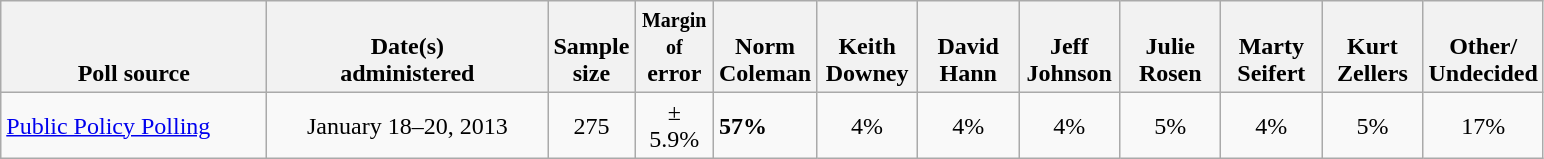<table class="wikitable">
<tr valign= bottom>
<th style="width:170px;">Poll source</th>
<th style="width:180px;">Date(s)<br>administered</th>
<th class=small>Sample<br>size</th>
<th style="width:45px;"><small>Margin of</small><br>error</th>
<th style="width:60px;">Norm<br>Coleman</th>
<th style="width:60px;">Keith<br>Downey</th>
<th style="width:60px;">David<br>Hann</th>
<th style="width:60px;">Jeff<br>Johnson</th>
<th style="width:60px;">Julie<br>Rosen</th>
<th style="width:60px;">Marty<br>Seifert</th>
<th style="width:60px;">Kurt<br>Zellers</th>
<th style="width:40px;">Other/<br>Undecided</th>
</tr>
<tr>
<td><a href='#'>Public Policy Polling</a></td>
<td align=center>January 18–20, 2013</td>
<td align=center>275</td>
<td align=center>± 5.9%</td>
<td><strong>57%</strong></td>
<td align=center>4%</td>
<td align=center>4%</td>
<td align=center>4%</td>
<td align=center>5%</td>
<td align=center>4%</td>
<td align=center>5%</td>
<td align=center>17%</td>
</tr>
</table>
